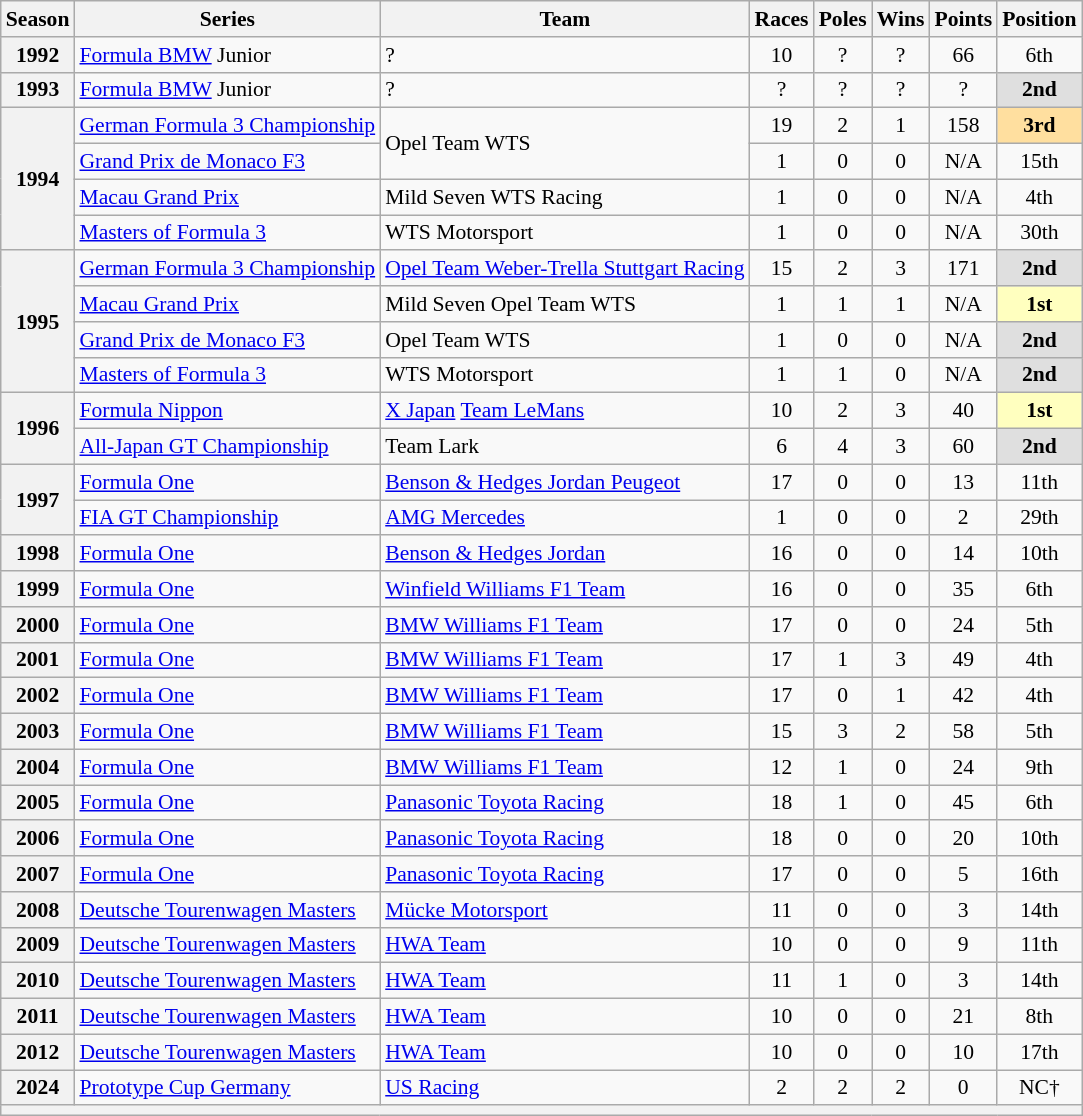<table class="wikitable" style="font-size: 90%; text-align:center">
<tr>
<th>Season</th>
<th>Series</th>
<th>Team</th>
<th>Races</th>
<th>Poles</th>
<th>Wins</th>
<th>Points</th>
<th>Position</th>
</tr>
<tr>
<th>1992</th>
<td align="left"><a href='#'>Formula BMW</a> Junior</td>
<td align="left">?</td>
<td>10</td>
<td>?</td>
<td>?</td>
<td>66</td>
<td>6th</td>
</tr>
<tr>
<th>1993</th>
<td align="left"><a href='#'>Formula BMW</a> Junior</td>
<td align="left">?</td>
<td>?</td>
<td>?</td>
<td>?</td>
<td>?</td>
<td style="background:#DFDFDF;"><strong>2nd</strong></td>
</tr>
<tr>
<th rowspan="4">1994</th>
<td align="left"><a href='#'>German Formula 3 Championship</a></td>
<td align="left" rowspan=2>Opel Team WTS</td>
<td>19</td>
<td>2</td>
<td>1</td>
<td>158</td>
<td style="background:#FFDF9F;"><strong>3rd</strong></td>
</tr>
<tr>
<td align="left"><a href='#'>Grand Prix de Monaco F3</a></td>
<td>1</td>
<td>0</td>
<td>0</td>
<td>N/A</td>
<td>15th</td>
</tr>
<tr>
<td align="left"><a href='#'>Macau Grand Prix</a></td>
<td align="left">Mild Seven WTS Racing</td>
<td>1</td>
<td>0</td>
<td>0</td>
<td>N/A</td>
<td>4th</td>
</tr>
<tr>
<td align="left"><a href='#'>Masters of Formula 3</a></td>
<td align="left">WTS Motorsport</td>
<td>1</td>
<td>0</td>
<td>0</td>
<td>N/A</td>
<td>30th</td>
</tr>
<tr>
<th rowspan="4">1995</th>
<td align="left"><a href='#'>German Formula 3 Championship</a></td>
<td align="left"><a href='#'>Opel Team Weber-Trella Stuttgart Racing</a></td>
<td>15</td>
<td>2</td>
<td>3</td>
<td>171</td>
<td style="background:#DFDFDF;"><strong>2nd</strong></td>
</tr>
<tr>
<td align="left"><a href='#'>Macau Grand Prix</a></td>
<td align="left">Mild Seven Opel Team WTS</td>
<td>1</td>
<td>1</td>
<td>1</td>
<td>N/A</td>
<td style="background:#FFFFBF;"><strong>1st</strong></td>
</tr>
<tr>
<td align="left"><a href='#'>Grand Prix de Monaco F3</a></td>
<td align="left">Opel Team WTS</td>
<td>1</td>
<td>0</td>
<td>0</td>
<td>N/A</td>
<td style="background:#DFDFDF;"><strong>2nd</strong></td>
</tr>
<tr>
<td align="left"><a href='#'>Masters of Formula 3</a></td>
<td align="left">WTS Motorsport</td>
<td>1</td>
<td>1</td>
<td>0</td>
<td>N/A</td>
<td style="background:#DFDFDF;"><strong>2nd</strong></td>
</tr>
<tr>
<th rowspan="2">1996</th>
<td align="left"><a href='#'>Formula Nippon</a></td>
<td align="left"><a href='#'>X Japan</a> <a href='#'>Team LeMans</a></td>
<td>10</td>
<td>2</td>
<td>3</td>
<td>40</td>
<td style="background:#FFFFBF;"><strong>1st</strong></td>
</tr>
<tr>
<td align="left"><a href='#'>All-Japan GT Championship</a></td>
<td align="left">Team Lark</td>
<td>6</td>
<td>4</td>
<td>3</td>
<td>60</td>
<td style="background:#DFDFDF;"><strong>2nd</strong></td>
</tr>
<tr>
<th rowspan="2">1997</th>
<td align="left"><a href='#'>Formula One</a></td>
<td align="left"><a href='#'>Benson & Hedges Jordan Peugeot</a></td>
<td>17</td>
<td>0</td>
<td>0</td>
<td>13</td>
<td>11th</td>
</tr>
<tr>
<td align="left"><a href='#'>FIA GT Championship</a></td>
<td align="left"><a href='#'>AMG Mercedes</a></td>
<td>1</td>
<td>0</td>
<td>0</td>
<td>2</td>
<td>29th</td>
</tr>
<tr>
<th>1998</th>
<td align="left"><a href='#'>Formula One</a></td>
<td align="left"><a href='#'>Benson & Hedges Jordan</a></td>
<td>16</td>
<td>0</td>
<td>0</td>
<td>14</td>
<td>10th</td>
</tr>
<tr>
<th>1999</th>
<td align="left"><a href='#'>Formula One</a></td>
<td align="left"><a href='#'>Winfield Williams F1 Team</a></td>
<td>16</td>
<td>0</td>
<td>0</td>
<td>35</td>
<td>6th</td>
</tr>
<tr>
<th>2000</th>
<td align="left"><a href='#'>Formula One</a></td>
<td align="left"><a href='#'>BMW Williams F1 Team</a></td>
<td>17</td>
<td>0</td>
<td>0</td>
<td>24</td>
<td>5th</td>
</tr>
<tr>
<th>2001</th>
<td align="left"><a href='#'>Formula One</a></td>
<td align="left"><a href='#'>BMW Williams F1 Team</a></td>
<td>17</td>
<td>1</td>
<td>3</td>
<td>49</td>
<td>4th</td>
</tr>
<tr>
<th>2002</th>
<td align="left"><a href='#'>Formula One</a></td>
<td align="left"><a href='#'>BMW Williams F1 Team</a></td>
<td>17</td>
<td>0</td>
<td>1</td>
<td>42</td>
<td>4th</td>
</tr>
<tr>
<th>2003</th>
<td align="left"><a href='#'>Formula One</a></td>
<td align="left"><a href='#'>BMW Williams F1 Team</a></td>
<td>15</td>
<td>3</td>
<td>2</td>
<td>58</td>
<td>5th</td>
</tr>
<tr>
<th>2004</th>
<td align="left"><a href='#'>Formula One</a></td>
<td align="left"><a href='#'>BMW Williams F1 Team</a></td>
<td>12</td>
<td>1</td>
<td>0</td>
<td>24</td>
<td>9th</td>
</tr>
<tr>
<th>2005</th>
<td align="left"><a href='#'>Formula One</a></td>
<td align="left"><a href='#'>Panasonic Toyota Racing</a></td>
<td>18</td>
<td>1</td>
<td>0</td>
<td>45</td>
<td>6th</td>
</tr>
<tr>
<th>2006</th>
<td align="left"><a href='#'>Formula One</a></td>
<td align="left"><a href='#'>Panasonic Toyota Racing</a></td>
<td>18</td>
<td>0</td>
<td>0</td>
<td>20</td>
<td>10th</td>
</tr>
<tr>
<th>2007</th>
<td align="left"><a href='#'>Formula One</a></td>
<td align="left"><a href='#'>Panasonic Toyota Racing</a></td>
<td>17</td>
<td>0</td>
<td>0</td>
<td>5</td>
<td>16th</td>
</tr>
<tr>
<th>2008</th>
<td align="left"><a href='#'>Deutsche Tourenwagen Masters</a></td>
<td align="left"><a href='#'>Mücke Motorsport</a></td>
<td>11</td>
<td>0</td>
<td>0</td>
<td>3</td>
<td>14th</td>
</tr>
<tr>
<th>2009</th>
<td align="left"><a href='#'>Deutsche Tourenwagen Masters</a></td>
<td align="left"><a href='#'>HWA Team</a></td>
<td>10</td>
<td>0</td>
<td>0</td>
<td>9</td>
<td>11th</td>
</tr>
<tr>
<th>2010</th>
<td align="left"><a href='#'>Deutsche Tourenwagen Masters</a></td>
<td align="left"><a href='#'>HWA Team</a></td>
<td>11</td>
<td>1</td>
<td>0</td>
<td>3</td>
<td>14th</td>
</tr>
<tr>
<th>2011</th>
<td align="left"><a href='#'>Deutsche Tourenwagen Masters</a></td>
<td align="left"><a href='#'>HWA Team</a></td>
<td>10</td>
<td>0</td>
<td>0</td>
<td>21</td>
<td>8th</td>
</tr>
<tr>
<th>2012</th>
<td align="left"><a href='#'>Deutsche Tourenwagen Masters</a></td>
<td align="left"><a href='#'>HWA Team</a></td>
<td>10</td>
<td>0</td>
<td>0</td>
<td>10</td>
<td>17th</td>
</tr>
<tr>
<th>2024</th>
<td align=left><a href='#'>Prototype Cup Germany</a></td>
<td align=left><a href='#'>US Racing</a></td>
<td>2</td>
<td>2</td>
<td>2</td>
<td>0</td>
<td>NC†</td>
</tr>
<tr>
<th colspan="8"></th>
</tr>
</table>
